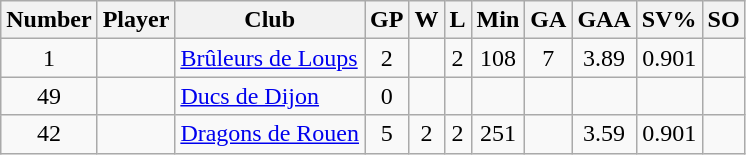<table class="wikitable sortable" style="text-align:center; padding:4px; border-spacing=0;">
<tr>
<th>Number</th>
<th>Player</th>
<th>Club</th>
<th>GP</th>
<th>W</th>
<th>L</th>
<th>Min</th>
<th>GA</th>
<th>GAA</th>
<th>SV%</th>
<th>SO</th>
</tr>
<tr>
<td>1</td>
<td align=left></td>
<td align=left><a href='#'>Brûleurs de Loups</a></td>
<td>2</td>
<td></td>
<td>2</td>
<td>108</td>
<td>7</td>
<td>3.89</td>
<td>0.901</td>
<td></td>
</tr>
<tr>
<td>49</td>
<td align=left></td>
<td align=left><a href='#'>Ducs de Dijon</a></td>
<td>0</td>
<td></td>
<td></td>
<td></td>
<td></td>
<td></td>
<td></td>
<td></td>
</tr>
<tr>
<td>42</td>
<td align=left></td>
<td align=left><a href='#'>Dragons de Rouen</a></td>
<td>5</td>
<td>2</td>
<td>2</td>
<td>251</td>
<td></td>
<td>3.59</td>
<td>0.901</td>
<td></td>
</tr>
</table>
